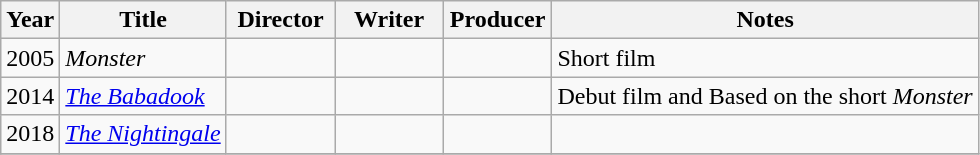<table class="wikitable">
<tr>
<th>Year</th>
<th>Title</th>
<th width=65>Director</th>
<th width=65>Writer</th>
<th width=65>Producer</th>
<th>Notes</th>
</tr>
<tr>
<td>2005</td>
<td><em>Monster</em></td>
<td></td>
<td></td>
<td></td>
<td>Short film</td>
</tr>
<tr>
<td>2014</td>
<td><em><a href='#'>The Babadook</a></em></td>
<td></td>
<td></td>
<td></td>
<td>Debut film and Based on the short <em>Monster</em></td>
</tr>
<tr>
<td>2018</td>
<td><em><a href='#'>The Nightingale</a></em></td>
<td></td>
<td></td>
<td></td>
<td></td>
</tr>
<tr>
</tr>
</table>
